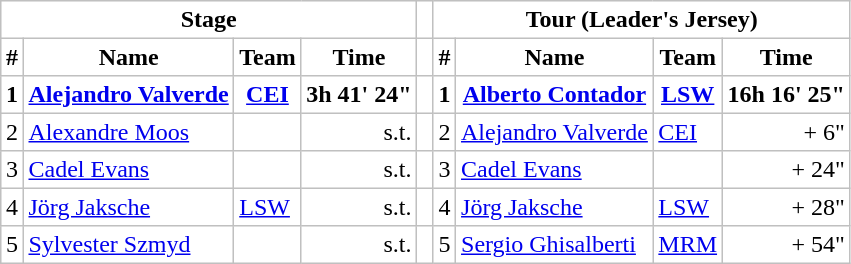<table style="border-collapse: collapse; border-color: #c0c0c0;" border="1" cellpadding="3">
<tr>
<th colspan="4">Stage</th>
<th></th>
<th colspan="4">Tour (Leader's Jersey)</th>
</tr>
<tr ->
<th>#</th>
<th>Name</th>
<th>Team</th>
<th>Time</th>
<th> </th>
<th>#</th>
<th>Name</th>
<th>Team</th>
<th>Time</th>
</tr>
<tr ->
<th>1</th>
<th><a href='#'>Alejandro Valverde</a> </th>
<th><a href='#'>CEI</a></th>
<th align="right">3h 41' 24"</th>
<th></th>
<th>1</th>
<th><a href='#'>Alberto Contador</a> </th>
<th><a href='#'>LSW</a></th>
<th align="right">16h 16' 25"</th>
</tr>
<tr ->
<td>2</td>
<td><a href='#'>Alexandre Moos</a> </td>
<td></td>
<td align="right">s.t.</td>
<td></td>
<td>2</td>
<td><a href='#'>Alejandro Valverde</a> </td>
<td><a href='#'>CEI</a></td>
<td align="right">+ 6"</td>
</tr>
<tr ->
<td>3</td>
<td><a href='#'>Cadel Evans</a> </td>
<td></td>
<td align="right">s.t.</td>
<td></td>
<td>3</td>
<td><a href='#'>Cadel Evans</a> </td>
<td></td>
<td align="right">+ 24"</td>
</tr>
<tr ->
<td>4</td>
<td><a href='#'>Jörg Jaksche</a> </td>
<td><a href='#'>LSW</a></td>
<td align="right">s.t.</td>
<td></td>
<td>4</td>
<td><a href='#'>Jörg Jaksche</a> </td>
<td><a href='#'>LSW</a></td>
<td align="right">+ 28"</td>
</tr>
<tr ->
<td>5</td>
<td><a href='#'>Sylvester Szmyd</a> </td>
<td></td>
<td align="right">s.t.</td>
<td></td>
<td>5</td>
<td><a href='#'>Sergio Ghisalberti</a> </td>
<td><a href='#'>MRM</a></td>
<td align="right">+ 54"</td>
</tr>
</table>
